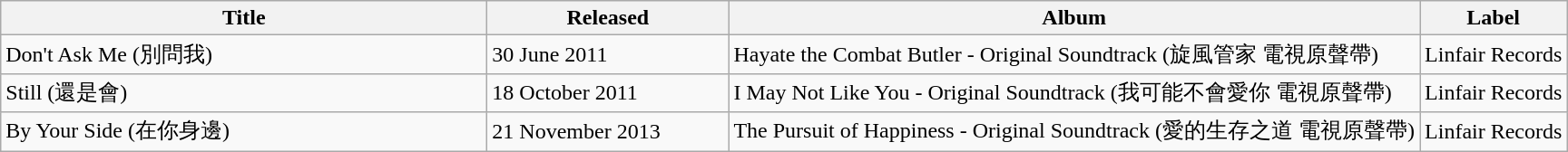<table class="wikitable plainrowheaders">
<tr>
<th width="350px">Title</th>
<th width="170px">Released</th>
<th>Album</th>
<th>Label</th>
</tr>
<tr>
<td>Don't Ask Me (別問我)</td>
<td>30 June 2011</td>
<td>Hayate the Combat Butler - Original Soundtrack (旋風管家 電視原聲帶)</td>
<td>Linfair Records</td>
</tr>
<tr>
<td>Still (還是會)</td>
<td>18 October 2011</td>
<td>I May Not Like You - Original Soundtrack (我可能不會愛你 電視原聲帶)</td>
<td>Linfair Records</td>
</tr>
<tr>
<td>By Your Side (在你身邊)</td>
<td>21 November 2013</td>
<td>The Pursuit of Happiness - Original Soundtrack (愛的生存之道 電視原聲帶)</td>
<td>Linfair Records</td>
</tr>
</table>
